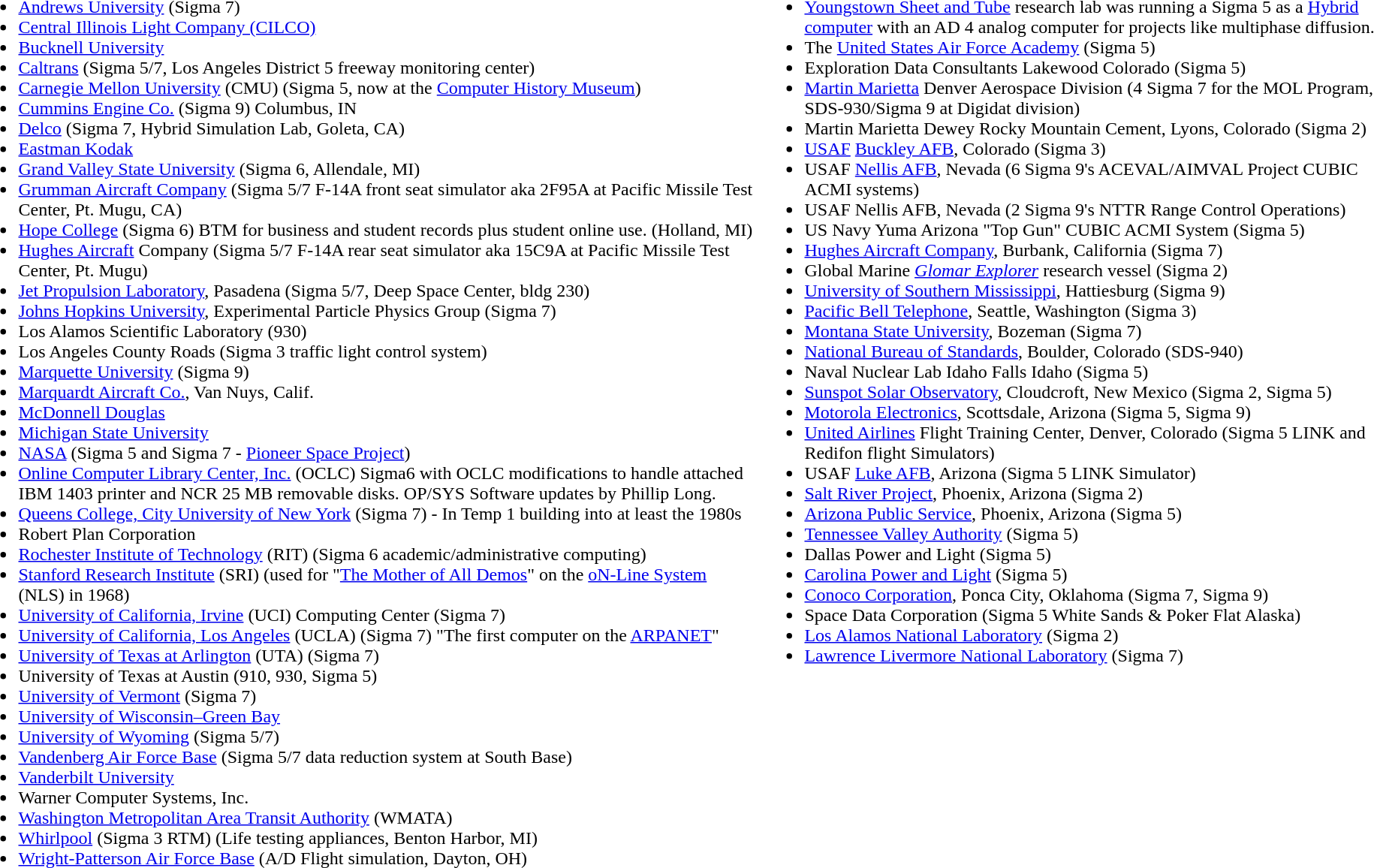<table>
<tr>
<td valign="top"><br><ul><li><a href='#'>Andrews University</a> (Sigma 7)</li><li><a href='#'>Central Illinois Light Company (CILCO)</a></li><li><a href='#'>Bucknell University</a></li><li><a href='#'>Caltrans</a> (Sigma 5/7, Los Angeles District 5 freeway monitoring center)</li><li><a href='#'>Carnegie Mellon University</a> (CMU) (Sigma 5, now at the <a href='#'>Computer History Museum</a>)</li><li><a href='#'>Cummins Engine Co.</a> (Sigma 9) Columbus, IN</li><li><a href='#'>Delco</a> (Sigma 7, Hybrid Simulation Lab, Goleta, CA)</li><li><a href='#'>Eastman Kodak</a></li><li><a href='#'>Grand Valley State University</a> (Sigma 6, Allendale, MI)</li><li><a href='#'>Grumman Aircraft Company</a> (Sigma 5/7 F-14A front seat simulator aka 2F95A at Pacific Missile Test Center, Pt. Mugu, CA)</li><li><a href='#'>Hope College</a> (Sigma 6) BTM for business and student records plus student online use. (Holland, MI)</li><li><a href='#'>Hughes Aircraft</a> Company (Sigma 5/7 F-14A rear seat simulator aka 15C9A at Pacific Missile Test Center, Pt. Mugu)</li><li><a href='#'>Jet Propulsion Laboratory</a>, Pasadena (Sigma 5/7, Deep Space Center, bldg 230)</li><li><a href='#'>Johns Hopkins University</a>, Experimental Particle Physics Group (Sigma 7)</li><li>Los Alamos Scientific Laboratory (930)</li><li>Los Angeles County Roads (Sigma 3 traffic light control system)</li><li><a href='#'>Marquette University</a> (Sigma 9)</li><li><a href='#'>Marquardt Aircraft Co.</a>, Van Nuys, Calif.</li><li><a href='#'>McDonnell Douglas</a></li><li><a href='#'>Michigan State University</a></li><li><a href='#'>NASA</a> (Sigma 5 and Sigma 7 - <a href='#'>Pioneer Space Project</a>)</li><li><a href='#'>Online Computer Library Center, Inc.</a> (OCLC) Sigma6 with OCLC modifications to handle attached IBM 1403 printer and NCR 25 MB removable disks. OP/SYS Software updates by Phillip Long.</li><li><a href='#'>Queens College, City University of New York</a> (Sigma 7) - In Temp 1 building into at least the 1980s</li><li>Robert Plan Corporation</li><li><a href='#'>Rochester Institute of Technology</a> (RIT) (Sigma 6 academic/administrative computing)</li><li><a href='#'>Stanford Research Institute</a> (SRI) (used for "<a href='#'>The Mother of All Demos</a>" on the <a href='#'>oN-Line System</a> (NLS) in 1968)</li><li><a href='#'>University of California, Irvine</a> (UCI) Computing Center (Sigma 7)</li><li><a href='#'>University of California, Los Angeles</a> (UCLA) (Sigma 7) "The first computer on the <a href='#'>ARPANET</a>"</li><li><a href='#'>University of Texas at Arlington</a> (UTA) (Sigma 7)</li><li>University of Texas at Austin (910, 930, Sigma 5)</li><li><a href='#'>University of Vermont</a> (Sigma 7)</li><li><a href='#'>University of Wisconsin–Green Bay</a></li><li><a href='#'>University of Wyoming</a> (Sigma 5/7)</li><li><a href='#'>Vandenberg Air Force Base</a> (Sigma 5/7 data reduction system at South Base)</li><li><a href='#'>Vanderbilt University</a></li><li>Warner Computer Systems, Inc.</li><li><a href='#'>Washington Metropolitan Area Transit Authority</a> (WMATA)</li><li><a href='#'>Whirlpool</a> (Sigma 3 RTM) (Life testing appliances, Benton Harbor, MI)</li><li><a href='#'>Wright-Patterson Air Force Base</a> (A/D Flight simulation, Dayton, OH)</li></ul></td>
<td valign="top"><br><ul><li><a href='#'>Youngstown Sheet and Tube</a> research lab was running a Sigma 5 as a <a href='#'>Hybrid computer</a> with an AD 4 analog computer for projects like multiphase diffusion.</li><li>The <a href='#'>United States Air Force Academy</a> (Sigma 5)</li><li>Exploration Data Consultants Lakewood Colorado (Sigma 5)</li><li><a href='#'>Martin Marietta</a> Denver Aerospace Division (4 Sigma 7 for the MOL Program, SDS-930/Sigma 9 at Digidat division)</li><li>Martin Marietta Dewey Rocky Mountain Cement, Lyons, Colorado (Sigma 2)</li><li><a href='#'>USAF</a> <a href='#'>Buckley AFB</a>, Colorado (Sigma 3)</li><li>USAF <a href='#'>Nellis AFB</a>, Nevada (6 Sigma 9's ACEVAL/AIMVAL Project CUBIC ACMI systems)</li><li>USAF Nellis AFB, Nevada (2 Sigma 9's NTTR Range Control Operations)</li><li>US Navy Yuma Arizona "Top Gun" CUBIC ACMI System (Sigma 5)</li><li><a href='#'>Hughes Aircraft Company</a>, Burbank, California (Sigma 7)</li><li>Global Marine <em><a href='#'>Glomar Explorer</a></em> research vessel (Sigma 2)</li><li><a href='#'>University of Southern Mississippi</a>, Hattiesburg (Sigma 9)</li><li><a href='#'>Pacific Bell Telephone</a>, Seattle, Washington (Sigma 3)</li><li><a href='#'>Montana State University</a>, Bozeman (Sigma 7)</li><li><a href='#'>National Bureau of Standards</a>, Boulder, Colorado (SDS-940)</li><li>Naval Nuclear Lab Idaho Falls Idaho (Sigma 5)</li><li><a href='#'>Sunspot Solar Observatory</a>, Cloudcroft, New Mexico (Sigma 2, Sigma 5)</li><li><a href='#'>Motorola Electronics</a>, Scottsdale, Arizona (Sigma 5, Sigma 9)</li><li><a href='#'>United Airlines</a> Flight Training Center, Denver, Colorado (Sigma 5 LINK and Redifon flight Simulators)</li><li>USAF <a href='#'>Luke AFB</a>, Arizona (Sigma 5 LINK Simulator)</li><li><a href='#'>Salt River Project</a>, Phoenix, Arizona (Sigma 2)</li><li><a href='#'>Arizona Public Service</a>, Phoenix, Arizona (Sigma 5)</li><li><a href='#'>Tennessee Valley Authority</a> (Sigma 5)</li><li>Dallas Power and Light (Sigma 5)</li><li><a href='#'>Carolina Power and Light</a> (Sigma 5)</li><li><a href='#'>Conoco Corporation</a>, Ponca City, Oklahoma (Sigma 7, Sigma 9)</li><li>Space Data Corporation (Sigma 5 White Sands & Poker Flat Alaska)</li><li><a href='#'>Los Alamos National Laboratory</a> (Sigma 2)</li><li><a href='#'>Lawrence Livermore National Laboratory</a> (Sigma 7)</li></ul></td>
</tr>
</table>
